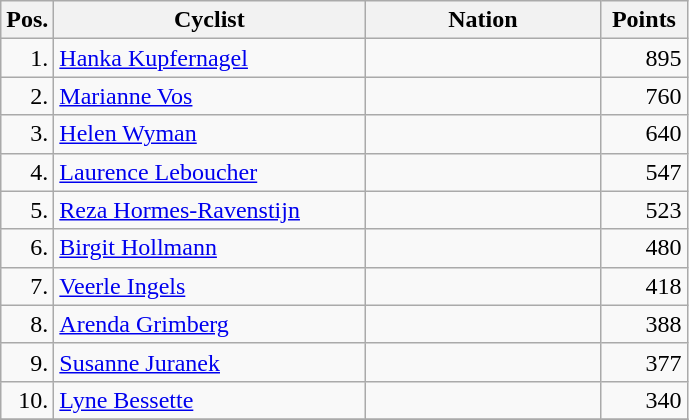<table class="wikitable">
<tr>
<th width=20>Pos.</th>
<th width=200>Cyclist</th>
<th width=150>Nation</th>
<th width=50>Points</th>
</tr>
<tr>
<td align=right>1.</td>
<td><a href='#'>Hanka Kupfernagel</a></td>
<td></td>
<td align=right>895</td>
</tr>
<tr>
<td align=right>2.</td>
<td><a href='#'>Marianne Vos</a></td>
<td></td>
<td align=right>760</td>
</tr>
<tr>
<td align=right>3.</td>
<td><a href='#'>Helen Wyman</a></td>
<td></td>
<td align=right>640</td>
</tr>
<tr>
<td align=right>4.</td>
<td><a href='#'>Laurence Leboucher</a></td>
<td></td>
<td align=right>547</td>
</tr>
<tr>
<td align=right>5.</td>
<td><a href='#'>Reza Hormes-Ravenstijn</a></td>
<td></td>
<td align=right>523</td>
</tr>
<tr>
<td align=right>6.</td>
<td><a href='#'>Birgit Hollmann</a></td>
<td></td>
<td align=right>480</td>
</tr>
<tr>
<td align=right>7.</td>
<td><a href='#'>Veerle Ingels</a></td>
<td></td>
<td align=right>418</td>
</tr>
<tr>
<td align=right>8.</td>
<td><a href='#'>Arenda Grimberg</a></td>
<td></td>
<td align=right>388</td>
</tr>
<tr>
<td align=right>9.</td>
<td><a href='#'>Susanne Juranek</a></td>
<td></td>
<td align=right>377</td>
</tr>
<tr>
<td align=right>10.</td>
<td><a href='#'>Lyne Bessette</a></td>
<td></td>
<td align=right>340</td>
</tr>
<tr>
</tr>
</table>
